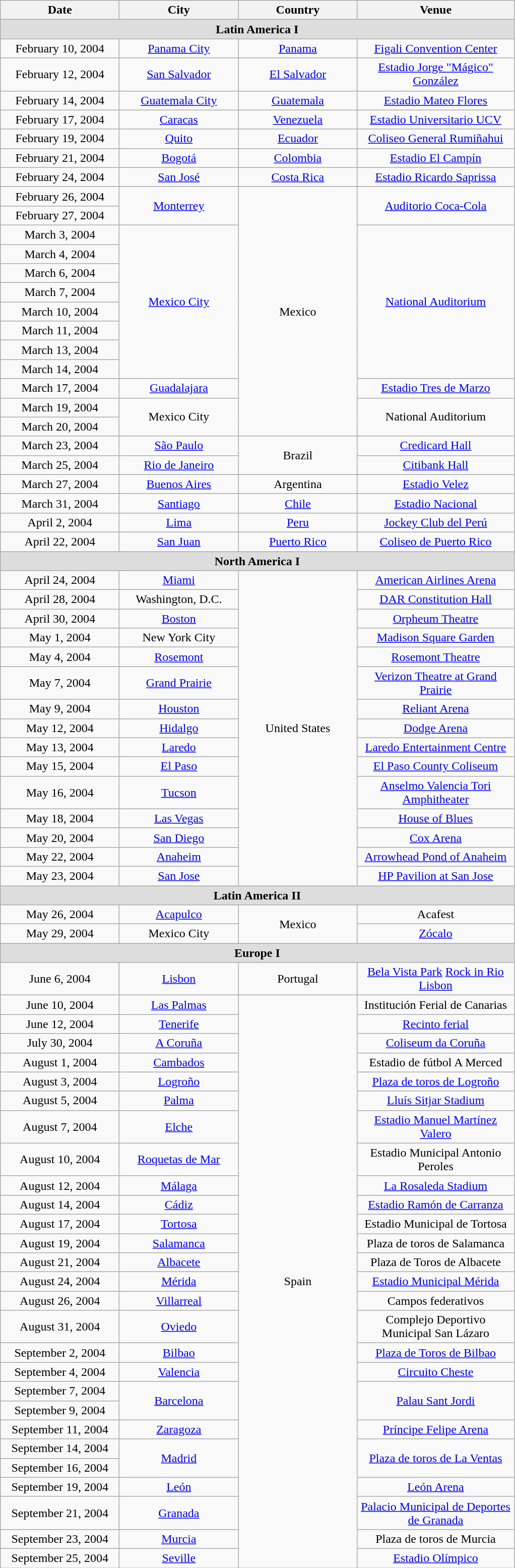<table class="wikitable" style="text-align:center;">
<tr>
<th width="150">Date</th>
<th width="150">City</th>
<th width="150">Country</th>
<th width="200">Venue</th>
</tr>
<tr bgcolor="#DDDDDD">
<td colspan=4><strong>Latin America I</strong></td>
</tr>
<tr>
<td>February 10, 2004</td>
<td><a href='#'>Panama City</a></td>
<td><a href='#'>Panama</a></td>
<td><a href='#'>Figali Convention Center</a></td>
</tr>
<tr>
<td>February 12, 2004</td>
<td><a href='#'>San Salvador</a></td>
<td><a href='#'>El Salvador</a></td>
<td><a href='#'>Estadio Jorge "Mágico" González</a></td>
</tr>
<tr>
<td>February 14, 2004</td>
<td><a href='#'>Guatemala City</a></td>
<td><a href='#'>Guatemala</a></td>
<td><a href='#'>Estadio Mateo Flores</a></td>
</tr>
<tr>
<td>February 17, 2004</td>
<td><a href='#'>Caracas</a></td>
<td><a href='#'>Venezuela</a></td>
<td><a href='#'>Estadio Universitario UCV</a></td>
</tr>
<tr>
<td>February 19, 2004</td>
<td><a href='#'>Quito</a></td>
<td><a href='#'>Ecuador</a></td>
<td><a href='#'>Coliseo General Rumiñahui</a></td>
</tr>
<tr>
<td>February 21, 2004</td>
<td><a href='#'>Bogotá</a></td>
<td><a href='#'>Colombia</a></td>
<td><a href='#'>Estadio El Campín</a></td>
</tr>
<tr>
<td>February 24, 2004</td>
<td><a href='#'>San José</a></td>
<td><a href='#'>Costa Rica</a></td>
<td><a href='#'>Estadio Ricardo Saprissa</a></td>
</tr>
<tr>
<td>February 26, 2004</td>
<td rowspan="2"><a href='#'>Monterrey</a></td>
<td rowspan="13">Mexico</td>
<td rowspan="2"><a href='#'>Auditorio Coca-Cola</a></td>
</tr>
<tr>
<td>February 27, 2004</td>
</tr>
<tr>
<td>March 3, 2004</td>
<td rowspan="8"><a href='#'>Mexico City</a></td>
<td rowspan="8"><a href='#'>National Auditorium</a></td>
</tr>
<tr>
<td>March 4, 2004</td>
</tr>
<tr>
<td>March 6, 2004</td>
</tr>
<tr>
<td>March 7, 2004</td>
</tr>
<tr>
<td>March 10, 2004</td>
</tr>
<tr>
<td>March 11, 2004</td>
</tr>
<tr>
<td>March 13, 2004</td>
</tr>
<tr>
<td>March 14, 2004</td>
</tr>
<tr>
<td>March 17, 2004</td>
<td><a href='#'>Guadalajara</a></td>
<td><a href='#'>Estadio Tres de Marzo</a></td>
</tr>
<tr>
<td>March 19, 2004</td>
<td rowspan="2">Mexico City</td>
<td rowspan="2">National Auditorium</td>
</tr>
<tr>
<td>March 20, 2004</td>
</tr>
<tr>
<td>March 23, 2004</td>
<td><a href='#'>São Paulo</a></td>
<td rowspan="2">Brazil</td>
<td><a href='#'>Credicard Hall</a></td>
</tr>
<tr>
<td>March 25, 2004</td>
<td><a href='#'>Rio de Janeiro</a></td>
<td><a href='#'>Citibank Hall</a></td>
</tr>
<tr>
<td>March 27, 2004</td>
<td><a href='#'>Buenos Aires</a></td>
<td>Argentina</td>
<td><a href='#'>Estadio Velez</a></td>
</tr>
<tr>
<td>March 31, 2004</td>
<td><a href='#'>Santiago</a></td>
<td><a href='#'>Chile</a></td>
<td><a href='#'>Estadio Nacional</a></td>
</tr>
<tr>
<td>April 2, 2004</td>
<td><a href='#'>Lima</a></td>
<td><a href='#'>Peru</a></td>
<td><a href='#'>Jockey Club del Perú</a></td>
</tr>
<tr>
<td>April 22, 2004</td>
<td><a href='#'>San Juan</a></td>
<td><a href='#'>Puerto Rico</a></td>
<td><a href='#'>Coliseo de Puerto Rico</a></td>
</tr>
<tr bgcolor="#DDDDDD">
<td colspan=4><strong>North America I</strong></td>
</tr>
<tr>
<td>April 24, 2004</td>
<td><a href='#'>Miami</a></td>
<td rowspan="15">United States</td>
<td><a href='#'>American Airlines Arena</a></td>
</tr>
<tr>
<td>April 28, 2004</td>
<td>Washington, D.C.</td>
<td><a href='#'>DAR Constitution Hall</a></td>
</tr>
<tr>
<td>April 30, 2004</td>
<td><a href='#'>Boston</a></td>
<td><a href='#'>Orpheum Theatre</a></td>
</tr>
<tr>
<td>May 1, 2004</td>
<td>New York City</td>
<td><a href='#'>Madison Square Garden</a></td>
</tr>
<tr>
<td>May 4, 2004</td>
<td><a href='#'>Rosemont</a></td>
<td><a href='#'>Rosemont Theatre</a></td>
</tr>
<tr>
<td>May 7, 2004</td>
<td><a href='#'>Grand Prairie</a></td>
<td><a href='#'>Verizon Theatre at Grand Prairie</a></td>
</tr>
<tr>
<td>May 9, 2004</td>
<td><a href='#'>Houston</a></td>
<td><a href='#'>Reliant Arena</a></td>
</tr>
<tr>
<td>May 12, 2004</td>
<td><a href='#'>Hidalgo</a></td>
<td><a href='#'>Dodge Arena</a></td>
</tr>
<tr>
<td>May 13, 2004</td>
<td><a href='#'>Laredo</a></td>
<td><a href='#'>Laredo Entertainment Centre</a></td>
</tr>
<tr>
<td>May 15, 2004</td>
<td><a href='#'>El Paso</a></td>
<td><a href='#'>El Paso County Coliseum</a></td>
</tr>
<tr>
<td>May 16, 2004</td>
<td><a href='#'>Tucson</a></td>
<td><a href='#'>Anselmo Valencia Tori Amphitheater</a></td>
</tr>
<tr>
<td>May 18, 2004</td>
<td><a href='#'>Las Vegas</a></td>
<td><a href='#'>House of Blues</a></td>
</tr>
<tr>
<td>May 20, 2004</td>
<td><a href='#'>San Diego</a></td>
<td><a href='#'>Cox Arena</a></td>
</tr>
<tr>
<td>May 22, 2004</td>
<td><a href='#'>Anaheim</a></td>
<td><a href='#'>Arrowhead Pond of Anaheim</a></td>
</tr>
<tr>
<td>May 23, 2004</td>
<td><a href='#'>San Jose</a></td>
<td><a href='#'>HP Pavilion at San Jose</a></td>
</tr>
<tr bgcolor="#DDDDDD">
<td colspan=4><strong>Latin America II</strong></td>
</tr>
<tr>
<td>May 26, 2004</td>
<td><a href='#'>Acapulco</a></td>
<td rowspan="2">Mexico</td>
<td>Acafest</td>
</tr>
<tr>
<td>May 29, 2004</td>
<td>Mexico City</td>
<td><a href='#'>Zócalo</a></td>
</tr>
<tr bgcolor="#DDDDDD">
<td colspan=4><strong>Europe I</strong></td>
</tr>
<tr>
<td>June 6, 2004</td>
<td><a href='#'>Lisbon</a></td>
<td>Portugal</td>
<td><a href='#'>Bela Vista Park</a> <a href='#'>Rock in Rio Lisbon</a></td>
</tr>
<tr>
<td>June 10, 2004</td>
<td><a href='#'>Las Palmas</a></td>
<td rowspan="27">Spain</td>
<td>Institución Ferial de Canarias</td>
</tr>
<tr>
<td>June 12, 2004</td>
<td><a href='#'>Tenerife</a></td>
<td><a href='#'>Recinto ferial</a></td>
</tr>
<tr>
<td>July 30, 2004</td>
<td><a href='#'>A Coruña</a></td>
<td><a href='#'>Coliseum da Coruña</a></td>
</tr>
<tr>
<td>August 1, 2004</td>
<td><a href='#'>Cambados</a></td>
<td>Estadio de fútbol A Merced</td>
</tr>
<tr>
<td>August 3, 2004</td>
<td><a href='#'>Logroño</a></td>
<td><a href='#'>Plaza de toros de Logroño</a></td>
</tr>
<tr>
<td>August 5, 2004</td>
<td><a href='#'>Palma</a></td>
<td><a href='#'>Lluís Sitjar Stadium</a></td>
</tr>
<tr>
<td>August 7, 2004</td>
<td><a href='#'>Elche</a></td>
<td><a href='#'>Estadio Manuel Martínez Valero</a></td>
</tr>
<tr>
<td>August 10, 2004</td>
<td><a href='#'>Roquetas de Mar</a></td>
<td>Estadio Municipal Antonio Peroles</td>
</tr>
<tr>
<td>August 12, 2004</td>
<td><a href='#'>Málaga</a></td>
<td><a href='#'>La Rosaleda Stadium</a></td>
</tr>
<tr>
<td>August 14, 2004</td>
<td><a href='#'>Cádiz</a></td>
<td><a href='#'>Estadio Ramón de Carranza</a></td>
</tr>
<tr>
<td>August 17, 2004</td>
<td><a href='#'>Tortosa</a></td>
<td>Estadio Municipal de Tortosa</td>
</tr>
<tr>
<td>August 19, 2004</td>
<td><a href='#'>Salamanca</a></td>
<td>Plaza de toros de Salamanca</td>
</tr>
<tr>
<td>August 21, 2004</td>
<td><a href='#'>Albacete</a></td>
<td>Plaza de Toros de Albacete</td>
</tr>
<tr>
<td>August 24, 2004</td>
<td><a href='#'>Mérida</a></td>
<td><a href='#'>Estadio Municipal Mérida</a></td>
</tr>
<tr>
<td>August 26, 2004</td>
<td><a href='#'>Villarreal</a></td>
<td>Campos federativos</td>
</tr>
<tr>
<td>August 31, 2004</td>
<td><a href='#'>Oviedo</a></td>
<td>Complejo Deportivo Municipal San Lázaro</td>
</tr>
<tr>
<td>September 2, 2004</td>
<td><a href='#'>Bilbao</a></td>
<td><a href='#'>Plaza de Toros de Bilbao</a></td>
</tr>
<tr>
<td>September 4, 2004</td>
<td><a href='#'>Valencia</a></td>
<td><a href='#'>Circuito Cheste</a></td>
</tr>
<tr>
<td>September 7, 2004</td>
<td rowspan="2"><a href='#'>Barcelona</a></td>
<td rowspan="2"><a href='#'>Palau Sant Jordi</a></td>
</tr>
<tr>
<td>September 9, 2004</td>
</tr>
<tr>
<td>September 11, 2004</td>
<td><a href='#'>Zaragoza</a></td>
<td><a href='#'>Príncipe Felipe Arena</a></td>
</tr>
<tr>
<td>September 14, 2004</td>
<td rowspan="2"><a href='#'>Madrid</a></td>
<td rowspan="2"><a href='#'>Plaza de toros de La Ventas</a></td>
</tr>
<tr>
<td>September 16, 2004</td>
</tr>
<tr>
<td>September 19, 2004</td>
<td><a href='#'>León</a></td>
<td><a href='#'>León Arena</a></td>
</tr>
<tr>
<td>September 21, 2004</td>
<td><a href='#'>Granada</a></td>
<td><a href='#'>Palacio Municipal de Deportes de Granada</a></td>
</tr>
<tr>
<td>September 23, 2004</td>
<td><a href='#'>Murcia</a></td>
<td>Plaza de toros de Murcia</td>
</tr>
<tr>
<td>September 25, 2004</td>
<td><a href='#'>Seville</a></td>
<td><a href='#'>Estadio Olímpico</a></td>
</tr>
</table>
